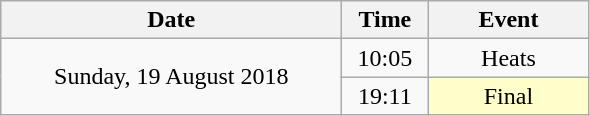<table class = "wikitable" style="text-align:center;">
<tr>
<th width=220>Date</th>
<th width=50>Time</th>
<th width=100>Event</th>
</tr>
<tr>
<td rowspan=2>Sunday, 19 August 2018</td>
<td>10:05</td>
<td>Heats</td>
</tr>
<tr>
<td>19:11</td>
<td bgcolor=ffffcc>Final</td>
</tr>
</table>
